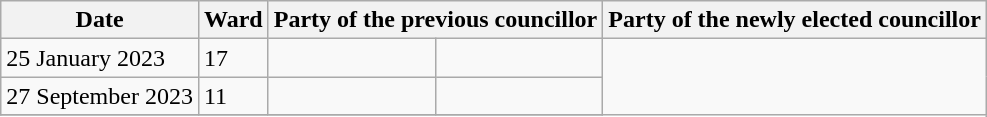<table class="wikitable">
<tr>
<th>Date</th>
<th>Ward</th>
<th colspan=2>Party of the previous councillor</th>
<th colspan=2>Party of the newly elected councillor</th>
</tr>
<tr>
<td>25 January 2023</td>
<td>17</td>
<td></td>
<td></td>
</tr>
<tr>
<td>27 September 2023</td>
<td>11</td>
<td></td>
<td></td>
</tr>
<tr>
</tr>
</table>
